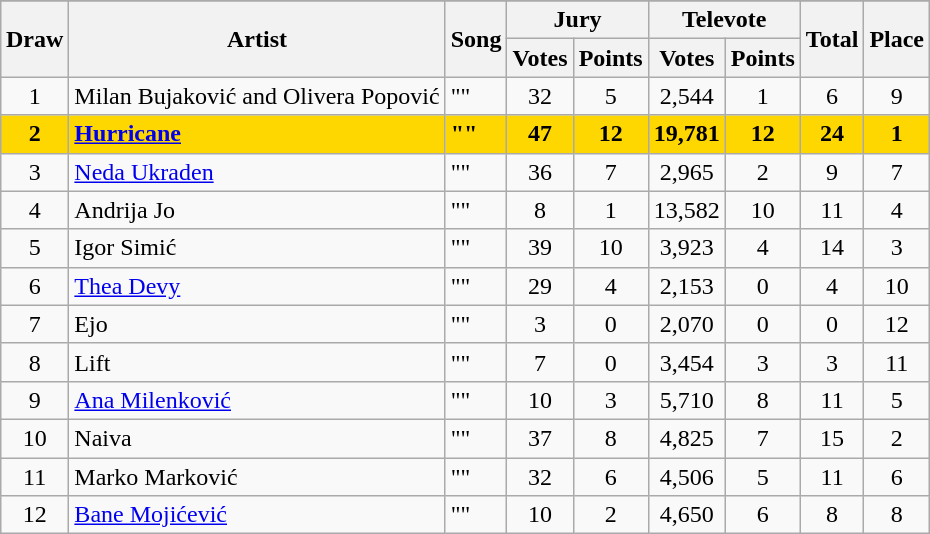<table class="sortable wikitable" style="margin: 1em auto 1em auto; text-align:center;">
<tr>
</tr>
<tr>
<th rowspan="2">Draw</th>
<th rowspan="2">Artist</th>
<th rowspan="2">Song</th>
<th colspan="2">Jury</th>
<th colspan="2">Televote</th>
<th rowspan="2">Total</th>
<th rowspan="2">Place</th>
</tr>
<tr>
<th>Votes</th>
<th>Points</th>
<th>Votes</th>
<th>Points</th>
</tr>
<tr>
<td>1</td>
<td align="left">Milan Bujaković and Olivera Popović</td>
<td align="left">""</td>
<td>32</td>
<td>5</td>
<td>2,544</td>
<td>1</td>
<td>6</td>
<td>9</td>
</tr>
<tr style="font-weight:bold; background:gold;">
<td>2</td>
<td align="left"><a href='#'>Hurricane</a></td>
<td align="left">""</td>
<td>47</td>
<td>12</td>
<td>19,781</td>
<td>12</td>
<td>24</td>
<td>1</td>
</tr>
<tr>
<td>3</td>
<td align="left"><a href='#'>Neda Ukraden</a></td>
<td align="left">""</td>
<td>36</td>
<td>7</td>
<td>2,965</td>
<td>2</td>
<td>9</td>
<td>7</td>
</tr>
<tr>
<td>4</td>
<td align="left">Andrija Jo</td>
<td align="left">""</td>
<td>8</td>
<td>1</td>
<td>13,582</td>
<td>10</td>
<td>11</td>
<td>4</td>
</tr>
<tr>
<td>5</td>
<td align="left">Igor Simić</td>
<td align="left">""</td>
<td>39</td>
<td>10</td>
<td>3,923</td>
<td>4</td>
<td>14</td>
<td>3</td>
</tr>
<tr>
<td>6</td>
<td align="left"><a href='#'>Thea Devy</a></td>
<td align="left">""</td>
<td>29</td>
<td>4</td>
<td>2,153</td>
<td>0</td>
<td>4</td>
<td>10</td>
</tr>
<tr>
<td>7</td>
<td align="left">Ejo</td>
<td align="left">""</td>
<td>3</td>
<td>0</td>
<td>2,070</td>
<td>0</td>
<td>0</td>
<td>12</td>
</tr>
<tr>
<td>8</td>
<td align="left">Lift</td>
<td align="left">""</td>
<td>7</td>
<td>0</td>
<td>3,454</td>
<td>3</td>
<td>3</td>
<td>11</td>
</tr>
<tr>
<td>9</td>
<td align="left"><a href='#'>Ana Milenković</a></td>
<td align="left">""</td>
<td>10</td>
<td>3</td>
<td>5,710</td>
<td>8</td>
<td>11</td>
<td>5</td>
</tr>
<tr>
<td>10</td>
<td align="left">Naiva</td>
<td align="left">""</td>
<td>37</td>
<td>8</td>
<td>4,825</td>
<td>7</td>
<td>15</td>
<td>2</td>
</tr>
<tr>
<td>11</td>
<td align="left">Marko Marković</td>
<td align="left">""</td>
<td>32</td>
<td>6</td>
<td>4,506</td>
<td>5</td>
<td>11</td>
<td>6</td>
</tr>
<tr>
<td>12</td>
<td align="left"><a href='#'>Bane Mojićević</a></td>
<td align="left">""</td>
<td>10</td>
<td>2</td>
<td>4,650</td>
<td>6</td>
<td>8</td>
<td>8</td>
</tr>
</table>
